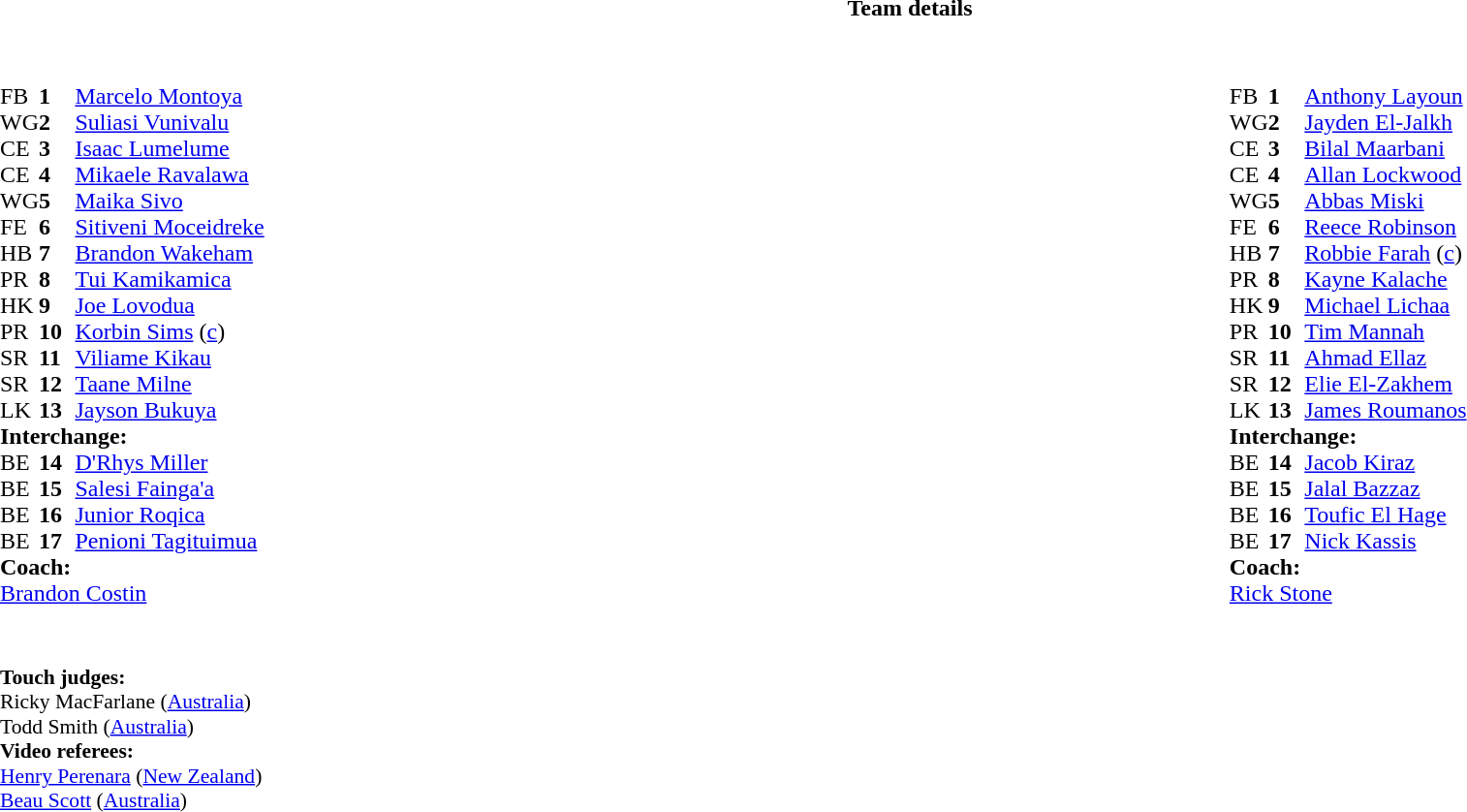<table border="0" width="100%" class="collapsible collapsed">
<tr>
<th>Team details</th>
</tr>
<tr>
<td><br><table width="100%">
<tr>
<td valign="top" width="50%"><br><table style="font-size: 100%" cellspacing="0" cellpadding="0">
<tr>
<th width="25"></th>
<th width="25"></th>
<th></th>
<th width="25"></th>
</tr>
<tr>
<td>FB</td>
<td><strong>1</strong></td>
<td><a href='#'>Marcelo Montoya</a></td>
</tr>
<tr>
<td>WG</td>
<td><strong>2</strong></td>
<td><a href='#'>Suliasi Vunivalu</a></td>
</tr>
<tr>
<td>CE</td>
<td><strong>3</strong></td>
<td><a href='#'>Isaac Lumelume</a></td>
</tr>
<tr>
<td>CE</td>
<td><strong>4</strong></td>
<td><a href='#'>Mikaele Ravalawa</a></td>
</tr>
<tr>
<td>WG</td>
<td><strong>5</strong></td>
<td><a href='#'>Maika Sivo</a></td>
</tr>
<tr>
<td>FE</td>
<td><strong>6</strong></td>
<td><a href='#'>Sitiveni Moceidreke</a></td>
</tr>
<tr>
<td>HB</td>
<td><strong>7</strong></td>
<td><a href='#'>Brandon Wakeham</a></td>
</tr>
<tr>
<td>PR</td>
<td><strong>8</strong></td>
<td><a href='#'>Tui Kamikamica</a></td>
</tr>
<tr>
<td>HK</td>
<td><strong>9</strong></td>
<td><a href='#'>Joe Lovodua</a></td>
</tr>
<tr>
<td>PR</td>
<td><strong>10</strong></td>
<td><a href='#'>Korbin Sims</a> (<a href='#'>c</a>)</td>
</tr>
<tr>
<td>SR</td>
<td><strong>11</strong></td>
<td><a href='#'>Viliame Kikau</a></td>
</tr>
<tr>
<td>SR</td>
<td><strong>12</strong></td>
<td><a href='#'>Taane Milne</a></td>
</tr>
<tr>
<td>LK</td>
<td><strong>13</strong></td>
<td><a href='#'>Jayson Bukuya</a></td>
</tr>
<tr>
<td colspan=3><strong>Interchange:</strong></td>
</tr>
<tr>
<td>BE</td>
<td><strong>14</strong></td>
<td><a href='#'>D'Rhys Miller</a></td>
</tr>
<tr>
<td>BE</td>
<td><strong>15</strong></td>
<td><a href='#'>Salesi Fainga'a</a></td>
</tr>
<tr>
<td>BE</td>
<td><strong>16</strong></td>
<td><a href='#'>Junior Roqica</a></td>
</tr>
<tr>
<td>BE</td>
<td><strong>17</strong></td>
<td><a href='#'>Penioni Tagituimua</a></td>
</tr>
<tr>
<td colspan=3><strong>Coach:</strong></td>
</tr>
<tr>
<td colspan="4"> <a href='#'>Brandon Costin</a></td>
</tr>
</table>
</td>
<td valign="top" width="50%"><br><table style="font-size: 100%" cellspacing="0" cellpadding="0" align="center">
<tr>
<th width="25"></th>
<th width="25"></th>
<th></th>
<th width="25"></th>
</tr>
<tr>
<td>FB</td>
<td><strong>1</strong></td>
<td><a href='#'>Anthony Layoun</a></td>
</tr>
<tr>
<td>WG</td>
<td><strong>2</strong></td>
<td><a href='#'>Jayden El-Jalkh</a></td>
</tr>
<tr>
<td>CE</td>
<td><strong>3</strong></td>
<td><a href='#'>Bilal Maarbani</a></td>
</tr>
<tr>
<td>CE</td>
<td><strong>4</strong></td>
<td><a href='#'>Allan Lockwood</a></td>
</tr>
<tr>
<td>WG</td>
<td><strong>5</strong></td>
<td><a href='#'>Abbas Miski</a></td>
</tr>
<tr>
<td>FE</td>
<td><strong>6</strong></td>
<td><a href='#'>Reece Robinson</a></td>
</tr>
<tr>
<td>HB</td>
<td><strong>7</strong></td>
<td><a href='#'>Robbie Farah</a> (<a href='#'>c</a>)</td>
</tr>
<tr>
<td>PR</td>
<td><strong>8</strong></td>
<td><a href='#'>Kayne Kalache</a></td>
</tr>
<tr>
<td>HK</td>
<td><strong>9</strong></td>
<td><a href='#'>Michael Lichaa</a></td>
</tr>
<tr>
<td>PR</td>
<td><strong>10</strong></td>
<td><a href='#'>Tim Mannah</a></td>
</tr>
<tr>
<td>SR</td>
<td><strong>11</strong></td>
<td><a href='#'>Ahmad Ellaz</a></td>
</tr>
<tr>
<td>SR</td>
<td><strong>12</strong></td>
<td><a href='#'>Elie El-Zakhem</a></td>
</tr>
<tr>
<td>LK</td>
<td><strong>13</strong></td>
<td><a href='#'>James Roumanos</a></td>
</tr>
<tr>
<td colspan=3><strong>Interchange:</strong></td>
</tr>
<tr>
<td>BE</td>
<td><strong>14</strong></td>
<td><a href='#'>Jacob Kiraz</a></td>
</tr>
<tr>
<td>BE</td>
<td><strong>15</strong></td>
<td><a href='#'>Jalal Bazzaz</a></td>
</tr>
<tr>
<td>BE</td>
<td><strong>16</strong></td>
<td><a href='#'>Toufic El Hage</a></td>
</tr>
<tr>
<td>BE</td>
<td><strong>17</strong></td>
<td><a href='#'>Nick Kassis</a></td>
</tr>
<tr>
<td colspan=3><strong>Coach:</strong></td>
</tr>
<tr>
<td colspan="4"> <a href='#'>Rick Stone</a></td>
</tr>
</table>
</td>
</tr>
</table>
<table style="width:100%; font-size:90%;">
<tr>
<td><br><br><strong>Touch judges:</strong>
<br>Ricky MacFarlane (<a href='#'>Australia</a>)
<br>Todd Smith (<a href='#'>Australia</a>)
<br><strong>Video referees:</strong>
<br><a href='#'>Henry Perenara</a> (<a href='#'>New Zealand</a>)
<br><a href='#'>Beau Scott</a> (<a href='#'>Australia</a>)</td>
</tr>
</table>
</td>
</tr>
</table>
